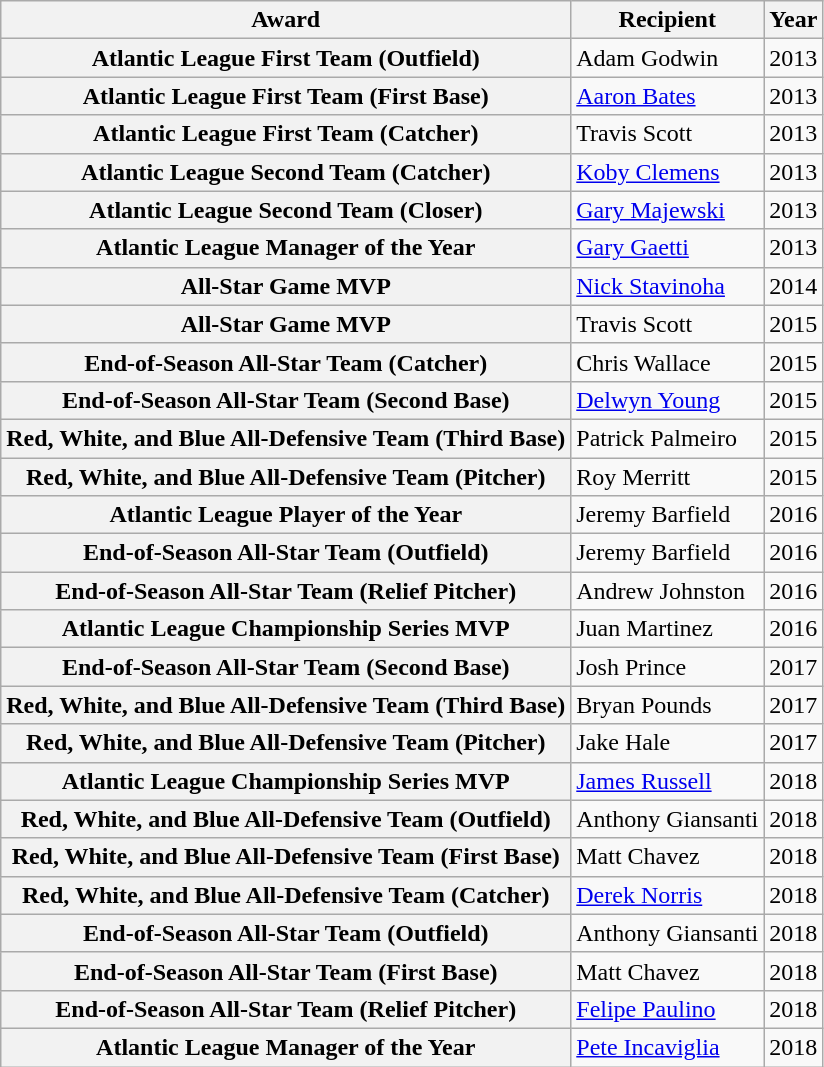<table class="wikitable plainrowheaders">
<tr>
<th scope"col">Award</th>
<th scope"col">Recipient</th>
<th scope"col">Year</th>
</tr>
<tr>
<th scope="row">Atlantic League First Team (Outfield)</th>
<td>Adam Godwin</td>
<td>2013</td>
</tr>
<tr>
<th scope="row">Atlantic League First Team (First Base)</th>
<td><a href='#'>Aaron Bates</a></td>
<td>2013</td>
</tr>
<tr>
<th scope="row">Atlantic League First Team (Catcher)</th>
<td>Travis Scott</td>
<td>2013</td>
</tr>
<tr>
<th scope="row">Atlantic League Second Team (Catcher)</th>
<td><a href='#'>Koby Clemens</a></td>
<td>2013</td>
</tr>
<tr>
<th scope="row">Atlantic League Second Team (Closer)</th>
<td><a href='#'>Gary Majewski</a></td>
<td>2013</td>
</tr>
<tr>
<th scope="row">Atlantic League Manager of the Year</th>
<td><a href='#'>Gary Gaetti</a></td>
<td>2013</td>
</tr>
<tr>
<th scope="row">All-Star Game MVP</th>
<td><a href='#'>Nick Stavinoha</a></td>
<td>2014</td>
</tr>
<tr>
<th scope="row">All-Star Game MVP</th>
<td>Travis Scott</td>
<td>2015</td>
</tr>
<tr>
<th scope="row">End-of-Season All-Star Team (Catcher)</th>
<td>Chris Wallace</td>
<td>2015</td>
</tr>
<tr>
<th scope="row">End-of-Season All-Star Team (Second Base)</th>
<td><a href='#'>Delwyn Young</a></td>
<td>2015</td>
</tr>
<tr>
<th scope="row">Red, White, and Blue All-Defensive Team (Third Base)</th>
<td>Patrick Palmeiro</td>
<td>2015</td>
</tr>
<tr>
<th scope="row">Red, White, and Blue All-Defensive Team (Pitcher)</th>
<td>Roy Merritt</td>
<td>2015</td>
</tr>
<tr>
<th scope="row">Atlantic League Player of the Year</th>
<td>Jeremy Barfield</td>
<td>2016</td>
</tr>
<tr>
<th scope="row">End-of-Season All-Star Team (Outfield)</th>
<td>Jeremy Barfield</td>
<td>2016</td>
</tr>
<tr>
<th scope="row">End-of-Season All-Star Team (Relief Pitcher)</th>
<td>Andrew Johnston</td>
<td>2016</td>
</tr>
<tr>
<th scope="row">Atlantic League Championship Series MVP</th>
<td>Juan Martinez</td>
<td>2016</td>
</tr>
<tr>
<th scope="row">End-of-Season All-Star Team (Second Base)</th>
<td>Josh Prince</td>
<td>2017</td>
</tr>
<tr>
<th scope="row">Red, White, and Blue All-Defensive Team (Third Base)</th>
<td>Bryan Pounds</td>
<td>2017</td>
</tr>
<tr>
<th scope="row">Red, White, and Blue All-Defensive Team (Pitcher)</th>
<td>Jake Hale</td>
<td>2017</td>
</tr>
<tr>
<th scope="row">Atlantic League Championship Series MVP</th>
<td><a href='#'>James Russell</a></td>
<td>2018</td>
</tr>
<tr>
<th scope="row">Red, White, and Blue All-Defensive Team (Outfield)</th>
<td>Anthony Giansanti</td>
<td>2018</td>
</tr>
<tr>
<th scope="row">Red, White, and Blue All-Defensive Team (First Base)</th>
<td>Matt Chavez</td>
<td>2018</td>
</tr>
<tr>
<th scope="row">Red, White, and Blue All-Defensive Team (Catcher)</th>
<td><a href='#'>Derek Norris</a></td>
<td>2018</td>
</tr>
<tr>
<th scope="row">End-of-Season All-Star Team (Outfield)</th>
<td>Anthony Giansanti</td>
<td>2018</td>
</tr>
<tr>
<th scope="row">End-of-Season All-Star Team (First Base)</th>
<td>Matt Chavez</td>
<td>2018</td>
</tr>
<tr>
<th scope="row">End-of-Season All-Star Team (Relief Pitcher)</th>
<td><a href='#'>Felipe Paulino</a></td>
<td>2018</td>
</tr>
<tr>
<th scope="row">Atlantic League Manager of the Year</th>
<td><a href='#'>Pete Incaviglia</a></td>
<td>2018</td>
</tr>
</table>
